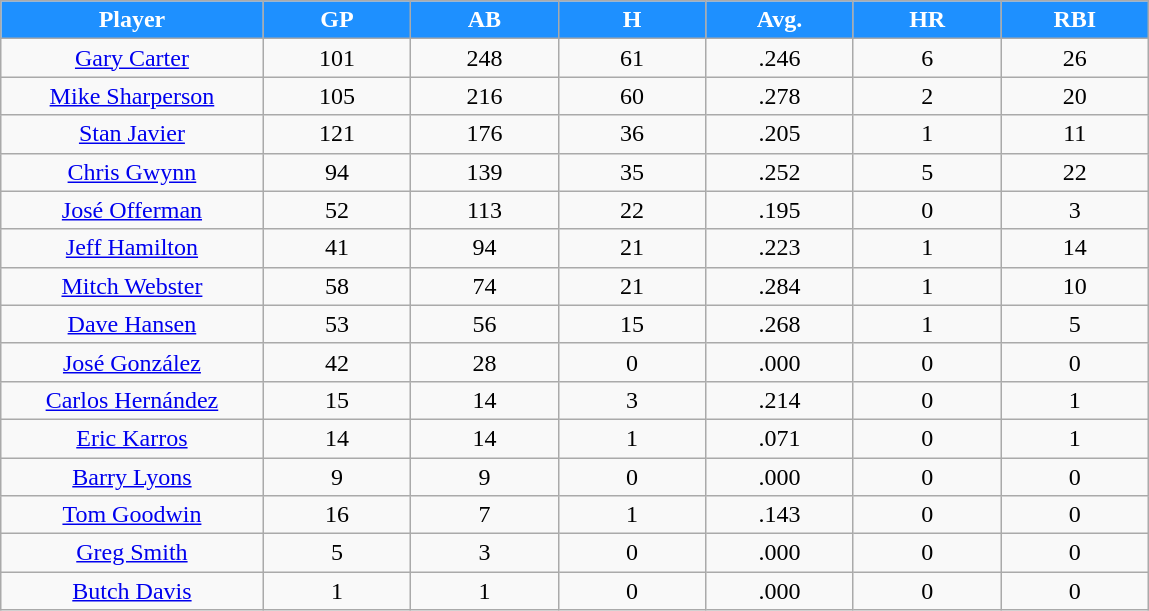<table class="wikitable sortable">
<tr>
<th style="background:#1E90FF;color:#ffffff;" width="16%">Player</th>
<th style="background:#1E90FF;color:#ffffff;" width="9%">GP</th>
<th style="background:#1E90FF;color:#ffffff;" width="9%">AB</th>
<th style="background:#1E90FF;color:#ffffff;" width="9%">H</th>
<th style="background:#1E90FF;color:#ffffff;" width="9%">Avg.</th>
<th style="background:#1E90FF;color:#ffffff;" width="9%">HR</th>
<th style="background:#1E90FF;color:#ffffff;" width="9%">RBI</th>
</tr>
<tr align="center">
<td><a href='#'>Gary Carter</a></td>
<td>101</td>
<td>248</td>
<td>61</td>
<td>.246</td>
<td>6</td>
<td>26</td>
</tr>
<tr align="center">
<td><a href='#'>Mike Sharperson</a></td>
<td>105</td>
<td>216</td>
<td>60</td>
<td>.278</td>
<td>2</td>
<td>20</td>
</tr>
<tr align="center">
<td><a href='#'>Stan Javier</a></td>
<td>121</td>
<td>176</td>
<td>36</td>
<td>.205</td>
<td>1</td>
<td>11</td>
</tr>
<tr align="center">
<td><a href='#'>Chris Gwynn</a></td>
<td>94</td>
<td>139</td>
<td>35</td>
<td>.252</td>
<td>5</td>
<td>22</td>
</tr>
<tr align="center">
<td><a href='#'>José Offerman</a></td>
<td>52</td>
<td>113</td>
<td>22</td>
<td>.195</td>
<td>0</td>
<td>3</td>
</tr>
<tr align="center">
<td><a href='#'>Jeff Hamilton</a></td>
<td>41</td>
<td>94</td>
<td>21</td>
<td>.223</td>
<td>1</td>
<td>14</td>
</tr>
<tr align="center">
<td><a href='#'>Mitch Webster</a></td>
<td>58</td>
<td>74</td>
<td>21</td>
<td>.284</td>
<td>1</td>
<td>10</td>
</tr>
<tr align="center">
<td><a href='#'>Dave Hansen</a></td>
<td>53</td>
<td>56</td>
<td>15</td>
<td>.268</td>
<td>1</td>
<td>5</td>
</tr>
<tr align="center">
<td><a href='#'>José González</a></td>
<td>42</td>
<td>28</td>
<td>0</td>
<td>.000</td>
<td>0</td>
<td>0</td>
</tr>
<tr align="center">
<td><a href='#'>Carlos Hernández</a></td>
<td>15</td>
<td>14</td>
<td>3</td>
<td>.214</td>
<td>0</td>
<td>1</td>
</tr>
<tr align="center">
<td><a href='#'>Eric Karros</a></td>
<td>14</td>
<td>14</td>
<td>1</td>
<td>.071</td>
<td>0</td>
<td>1</td>
</tr>
<tr align="center">
<td><a href='#'>Barry Lyons</a></td>
<td>9</td>
<td>9</td>
<td>0</td>
<td>.000</td>
<td>0</td>
<td>0</td>
</tr>
<tr align="center">
<td><a href='#'>Tom Goodwin</a></td>
<td>16</td>
<td>7</td>
<td>1</td>
<td>.143</td>
<td>0</td>
<td>0</td>
</tr>
<tr align="center">
<td><a href='#'>Greg Smith</a></td>
<td>5</td>
<td>3</td>
<td>0</td>
<td>.000</td>
<td>0</td>
<td>0</td>
</tr>
<tr align="center">
<td><a href='#'>Butch Davis</a></td>
<td>1</td>
<td>1</td>
<td>0</td>
<td>.000</td>
<td>0</td>
<td>0</td>
</tr>
</table>
